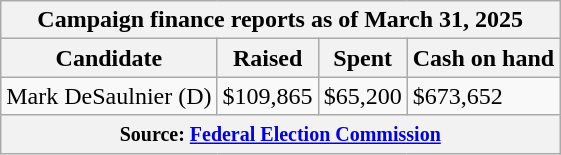<table class="wikitable sortable">
<tr>
<th colspan=4>Campaign finance reports as of March 31, 2025</th>
</tr>
<tr style="text-align:center;">
<th>Candidate</th>
<th>Raised</th>
<th>Spent</th>
<th>Cash on hand</th>
</tr>
<tr>
<td>Mark DeSaulnier (D)</td>
<td>$109,865</td>
<td>$65,200</td>
<td>$673,652</td>
</tr>
<tr>
<th colspan="4"><small>Source: <a href='#'>Federal Election Commission</a></small></th>
</tr>
</table>
